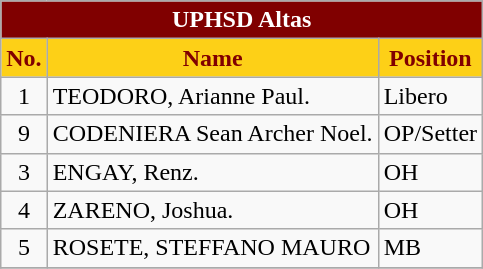<table class="wikitable">
<tr>
<th style="text-align:center; background:#800000; color:white" colspan=3>UPHSD Altas</th>
</tr>
<tr>
<th style="text-align:center;background:#fdd017; color:#800000">No.</th>
<th style="text-align:center;background:#fdd017; color:#800000">Name</th>
<th style="text-align:center;background:#fdd017; color:#800000">Position</th>
</tr>
<tr>
<td align=center>1</td>
<td>TEODORO, Arianne Paul.</td>
<td>Libero</td>
</tr>
<tr>
<td align=center>9</td>
<td>CODENIERA Sean Archer Noel.</td>
<td>OP/Setter</td>
</tr>
<tr>
<td align=center>3</td>
<td>ENGAY, Renz.</td>
<td>OH</td>
</tr>
<tr>
<td align=center>4</td>
<td>ZARENO, Joshua.</td>
<td>OH</td>
</tr>
<tr>
<td align=center>5</td>
<td>ROSETE, STEFFANO MAURO</td>
<td>MB</td>
</tr>
<tr>
</tr>
</table>
